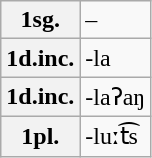<table class="wikitable">
<tr>
<th>1sg.</th>
<td>–</td>
</tr>
<tr>
<th>1d.inc.</th>
<td>-la</td>
</tr>
<tr>
<th>1d.inc.</th>
<td>-laʔaŋ</td>
</tr>
<tr>
<th>1pl.</th>
<td>-luːt͡s</td>
</tr>
</table>
